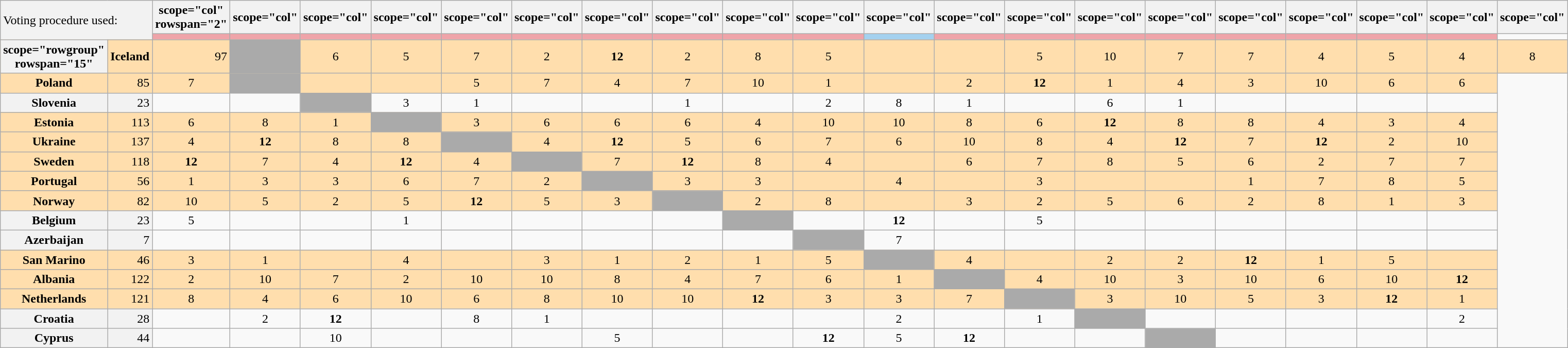<table class="wikitable plainrowheaders" style="text-align: center;">
<tr>
<td colspan="2" rowspan="2" style="text-align: left; background: #F2F2F2;">Voting procedure used:<br></td>
<th>scope="col" rowspan="2" </th>
<th>scope="col" </th>
<th>scope="col" </th>
<th>scope="col" </th>
<th>scope="col" </th>
<th>scope="col" </th>
<th>scope="col" </th>
<th>scope="col" </th>
<th>scope="col" </th>
<th>scope="col" </th>
<th>scope="col" </th>
<th>scope="col" </th>
<th>scope="col" </th>
<th>scope="col" </th>
<th>scope="col" </th>
<th>scope="col" </th>
<th>scope="col" </th>
<th>scope="col" </th>
<th>scope="col" </th>
<th>scope="col" </th>
</tr>
<tr>
<td style="background: #EFA4A9;"></td>
<td style="background: #EFA4A9;"></td>
<td style="background: #EFA4A9;"></td>
<td style="background: #EFA4A9;"></td>
<td style="background: #EFA4A9;"></td>
<td style="background: #EFA4A9;"></td>
<td style="background: #EFA4A9;"></td>
<td style="background: #EFA4A9;"></td>
<td style="background: #EFA4A9;"></td>
<td style="background: #EFA4A9;"></td>
<td style="background: #A4D1EF;"></td>
<td style="background: #EFA4A9;"></td>
<td style="background: #EFA4A9;"></td>
<td style="background: #EFA4A9;"></td>
<td style="background: #EFA4A9;"></td>
<td style="background: #EFA4A9;"></td>
<td style="background: #EFA4A9;"></td>
<td style="background: #EFA4A9;"></td>
<td style="background: #EFA4A9;"></td>
</tr>
<tr style="background:#ffdead;">
<th>scope="rowgroup" rowspan="15" </th>
<th scope="row" style="background:#ffdead;">Iceland</th>
<td style="text-align: right;">97</td>
<td style="background: #aaa;"></td>
<td>6</td>
<td>5</td>
<td>7</td>
<td>2</td>
<td><strong>12</strong></td>
<td>2</td>
<td>8</td>
<td>5</td>
<td></td>
<td></td>
<td>5</td>
<td>10</td>
<td>7</td>
<td>7</td>
<td>4</td>
<td>5</td>
<td>4</td>
<td>8</td>
</tr>
<tr style="background:#ffdead;">
<th scope="row" style="background: #ffdead;">Poland</th>
<td style="text-align: right;">85</td>
<td>7</td>
<td style="background: #aaa;"></td>
<td></td>
<td></td>
<td>5</td>
<td>7</td>
<td>4</td>
<td>7</td>
<td>10</td>
<td>1</td>
<td></td>
<td>2</td>
<td><strong>12</strong></td>
<td>1</td>
<td>4</td>
<td>3</td>
<td>10</td>
<td>6</td>
<td>6</td>
</tr>
<tr>
<th scope="row" style="background: #f2f2f2;">Slovenia</th>
<td style="text-align: right; background: #f2f2f2;">23</td>
<td></td>
<td></td>
<td style="background: #aaa;"></td>
<td>3</td>
<td>1</td>
<td></td>
<td></td>
<td>1</td>
<td></td>
<td>2</td>
<td>8</td>
<td>1</td>
<td></td>
<td>6</td>
<td>1</td>
<td></td>
<td></td>
<td></td>
<td></td>
</tr>
<tr style="background:#ffdead;">
<th scope="row" style="background: #ffdead;">Estonia</th>
<td style="text-align: right;">113</td>
<td>6</td>
<td>8</td>
<td>1</td>
<td style="background: #aaa;"></td>
<td>3</td>
<td>6</td>
<td>6</td>
<td>6</td>
<td>4</td>
<td>10</td>
<td>10</td>
<td>8</td>
<td>6</td>
<td><strong>12</strong></td>
<td>8</td>
<td>8</td>
<td>4</td>
<td>3</td>
<td>4</td>
</tr>
<tr style="background:#ffdead;">
<th scope="row" style="background:#ffdead;">Ukraine</th>
<td style="text-align: right;">137</td>
<td>4</td>
<td><strong>12</strong></td>
<td>8</td>
<td>8</td>
<td style="background: #aaa;"></td>
<td>4</td>
<td><strong>12</strong></td>
<td>5</td>
<td>6</td>
<td>7</td>
<td>6</td>
<td>10</td>
<td>8</td>
<td>4</td>
<td><strong>12</strong></td>
<td>7</td>
<td><strong>12</strong></td>
<td>2</td>
<td>10</td>
</tr>
<tr style="background:#ffdead;">
<th scope="row" style="background:#ffdead;">Sweden</th>
<td style="text-align: right;">118</td>
<td><strong>12</strong></td>
<td>7</td>
<td>4</td>
<td><strong>12</strong></td>
<td>4</td>
<td style="background: #aaa;"></td>
<td>7</td>
<td><strong>12</strong></td>
<td>8</td>
<td>4</td>
<td></td>
<td>6</td>
<td>7</td>
<td>8</td>
<td>5</td>
<td>6</td>
<td>2</td>
<td>7</td>
<td>7</td>
</tr>
<tr style="background:#ffdead;">
<th scope="row" style="background:#ffdead;">Portugal</th>
<td style="text-align: right;">56</td>
<td>1</td>
<td>3</td>
<td>3</td>
<td>6</td>
<td>7</td>
<td>2</td>
<td style="background: #aaa;"></td>
<td>3</td>
<td>3</td>
<td></td>
<td>4</td>
<td></td>
<td>3</td>
<td></td>
<td></td>
<td>1</td>
<td>7</td>
<td>8</td>
<td>5</td>
</tr>
<tr style="background:#ffdead;">
<th scope="row" style="background:#ffdead;">Norway</th>
<td style="text-align: right;">82</td>
<td>10</td>
<td>5</td>
<td>2</td>
<td>5</td>
<td><strong>12</strong></td>
<td>5</td>
<td>3</td>
<td style="background: #aaa;"></td>
<td>2</td>
<td>8</td>
<td></td>
<td>3</td>
<td>2</td>
<td>5</td>
<td>6</td>
<td>2</td>
<td>8</td>
<td>1</td>
<td>3</td>
</tr>
<tr>
<th scope="row" style="background:#f2f2f2;">Belgium</th>
<td style="text-align: right; background: #f2f2f2;">23</td>
<td>5</td>
<td></td>
<td></td>
<td>1</td>
<td></td>
<td></td>
<td></td>
<td></td>
<td style="background: #aaa;"></td>
<td></td>
<td><strong>12</strong></td>
<td></td>
<td>5</td>
<td></td>
<td></td>
<td></td>
<td></td>
<td></td>
<td></td>
</tr>
<tr>
<th scope="row" style="background:#f2f2f2;">Azerbaijan</th>
<td style="text-align: right; background: #f2f2f2;">7</td>
<td></td>
<td></td>
<td></td>
<td></td>
<td></td>
<td></td>
<td></td>
<td></td>
<td></td>
<td style="background: #aaa;"></td>
<td>7</td>
<td></td>
<td></td>
<td></td>
<td></td>
<td></td>
<td></td>
<td></td>
<td></td>
</tr>
<tr style="background:#ffdead;">
<th scope="row" style="background:#ffdead;">San Marino</th>
<td style="text-align: right;">46</td>
<td>3</td>
<td>1</td>
<td></td>
<td>4</td>
<td></td>
<td>3</td>
<td>1</td>
<td>2</td>
<td>1</td>
<td>5</td>
<td style="background: #aaa;"></td>
<td>4</td>
<td></td>
<td>2</td>
<td>2</td>
<td><strong>12</strong></td>
<td>1</td>
<td>5</td>
<td></td>
</tr>
<tr style="background:#ffdead;">
<th scope="row" style="background:#ffdead;">Albania</th>
<td style="text-align: right;">122</td>
<td>2</td>
<td>10</td>
<td>7</td>
<td>2</td>
<td>10</td>
<td>10</td>
<td>8</td>
<td>4</td>
<td>7</td>
<td>6</td>
<td>1</td>
<td style="background: #aaa;"></td>
<td>4</td>
<td>10</td>
<td>3</td>
<td>10</td>
<td>6</td>
<td>10</td>
<td><strong>12</strong></td>
</tr>
<tr style="background:#ffdead;">
<th scope="row" style="background:#ffdead;">Netherlands</th>
<td style="text-align: right;">121</td>
<td>8</td>
<td>4</td>
<td>6</td>
<td>10</td>
<td>6</td>
<td>8</td>
<td>10</td>
<td>10</td>
<td><strong>12</strong></td>
<td>3</td>
<td>3</td>
<td>7</td>
<td style="background: #aaa;"></td>
<td>3</td>
<td>10</td>
<td>5</td>
<td>3</td>
<td><strong>12</strong></td>
<td>1</td>
</tr>
<tr>
<th scope="row" style="background:#f2f2f2;">Croatia</th>
<td style="text-align: right; background: #f2f2f2;">28</td>
<td></td>
<td>2</td>
<td><strong>12</strong></td>
<td></td>
<td>8</td>
<td>1</td>
<td></td>
<td></td>
<td></td>
<td></td>
<td>2</td>
<td></td>
<td>1</td>
<td style="background: #aaa;"></td>
<td></td>
<td></td>
<td></td>
<td></td>
<td>2</td>
</tr>
<tr>
<th scope="row" style="background:#f2f2f2;">Cyprus</th>
<td style="text-align: right; background: #f2f2f2;">44</td>
<td></td>
<td></td>
<td>10</td>
<td></td>
<td></td>
<td></td>
<td>5</td>
<td></td>
<td></td>
<td><strong>12</strong></td>
<td>5</td>
<td><strong>12</strong></td>
<td></td>
<td></td>
<td style="background: #aaa;"></td>
<td></td>
<td></td>
<td></td>
<td></td>
</tr>
</table>
